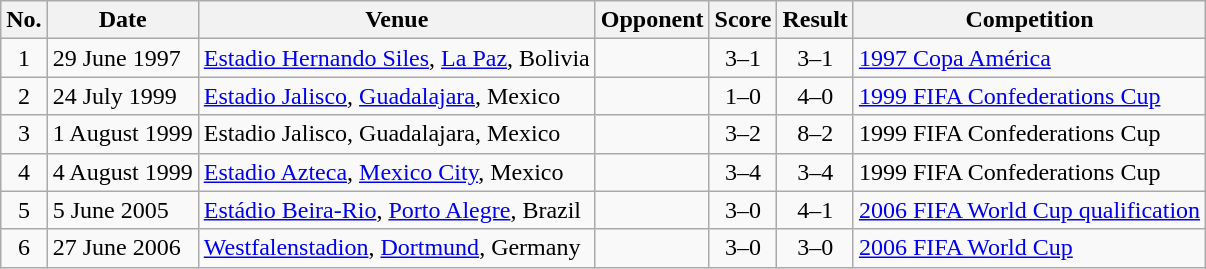<table class="wikitable sortable">
<tr>
<th scope="col">No.</th>
<th scope="col">Date</th>
<th scope="col">Venue</th>
<th scope="col">Opponent</th>
<th scope="col">Score</th>
<th scope="col">Result</th>
<th scope="col">Competition</th>
</tr>
<tr>
<td style="text-align:center">1</td>
<td>29 June 1997</td>
<td><a href='#'>Estadio Hernando Siles</a>, <a href='#'>La Paz</a>, Bolivia</td>
<td></td>
<td style="text-align:center">3–1</td>
<td style="text-align:center">3–1</td>
<td><a href='#'>1997 Copa América</a></td>
</tr>
<tr>
<td style="text-align:center">2</td>
<td>24 July 1999</td>
<td><a href='#'>Estadio Jalisco</a>, <a href='#'>Guadalajara</a>, Mexico</td>
<td></td>
<td style="text-align:center">1–0</td>
<td style="text-align:center">4–0</td>
<td><a href='#'>1999 FIFA Confederations Cup</a></td>
</tr>
<tr>
<td style="text-align:center">3</td>
<td>1 August 1999</td>
<td>Estadio Jalisco, Guadalajara, Mexico</td>
<td></td>
<td style="text-align:center">3–2</td>
<td style="text-align:center">8–2</td>
<td>1999 FIFA Confederations Cup</td>
</tr>
<tr>
<td style="text-align:center">4</td>
<td>4 August 1999</td>
<td><a href='#'>Estadio Azteca</a>, <a href='#'>Mexico City</a>, Mexico</td>
<td></td>
<td style="text-align:center">3–4</td>
<td style="text-align:center">3–4</td>
<td>1999 FIFA Confederations Cup</td>
</tr>
<tr>
<td style="text-align:center">5</td>
<td>5 June 2005</td>
<td><a href='#'>Estádio Beira-Rio</a>, <a href='#'>Porto Alegre</a>, Brazil</td>
<td></td>
<td style="text-align:center">3–0</td>
<td style="text-align:center">4–1</td>
<td><a href='#'>2006 FIFA World Cup qualification</a></td>
</tr>
<tr>
<td style="text-align:center">6</td>
<td>27 June 2006</td>
<td><a href='#'>Westfalenstadion</a>, <a href='#'>Dortmund</a>, Germany</td>
<td></td>
<td style="text-align:center">3–0</td>
<td style="text-align:center">3–0</td>
<td><a href='#'>2006 FIFA World Cup</a></td>
</tr>
</table>
